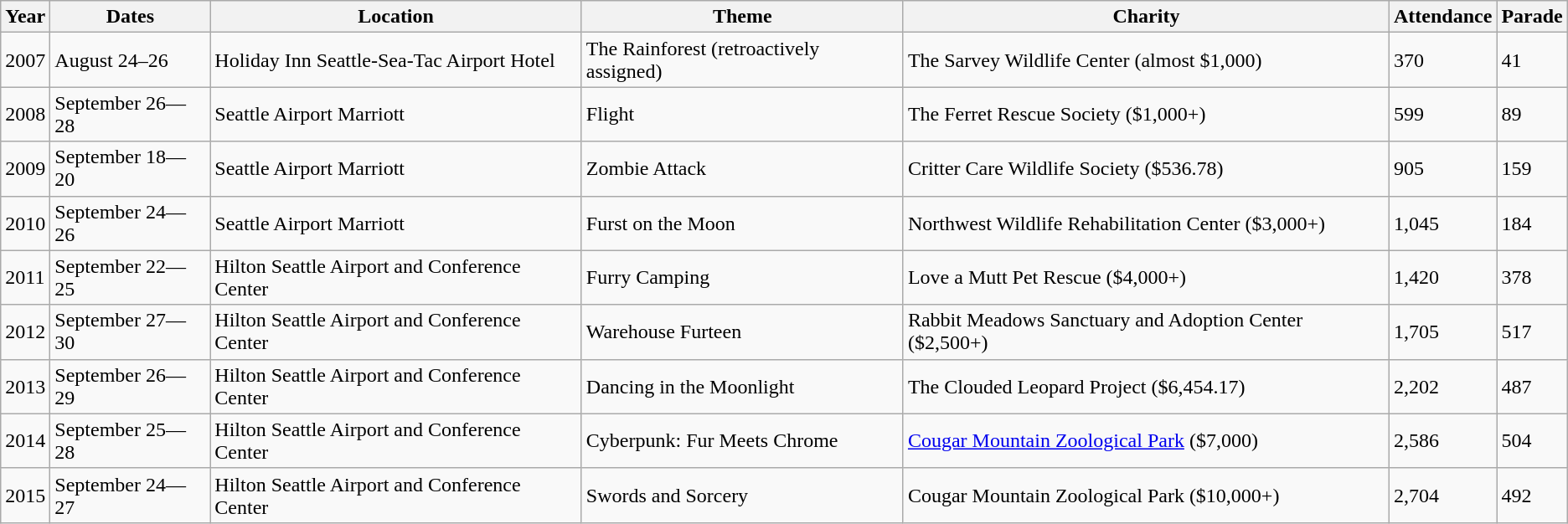<table class="wikitable">
<tr>
<th>Year</th>
<th>Dates</th>
<th>Location</th>
<th>Theme</th>
<th>Charity</th>
<th>Attendance</th>
<th>Parade</th>
</tr>
<tr>
<td>2007</td>
<td>August 24–26</td>
<td>Holiday Inn Seattle-Sea-Tac Airport Hotel</td>
<td>The Rainforest (retroactively assigned)</td>
<td>The Sarvey Wildlife Center (almost $1,000)</td>
<td>370</td>
<td>41</td>
</tr>
<tr>
<td>2008</td>
<td>September 26—28</td>
<td>Seattle Airport Marriott</td>
<td>Flight</td>
<td>The Ferret Rescue Society ($1,000+)</td>
<td>599</td>
<td>89</td>
</tr>
<tr>
<td>2009</td>
<td>September 18—20</td>
<td>Seattle Airport Marriott</td>
<td>Zombie Attack</td>
<td>Critter Care Wildlife Society ($536.78)</td>
<td>905</td>
<td>159</td>
</tr>
<tr>
<td>2010</td>
<td>September 24—26</td>
<td>Seattle Airport Marriott</td>
<td>Furst on the Moon</td>
<td>Northwest Wildlife Rehabilitation Center ($3,000+)</td>
<td>1,045</td>
<td>184</td>
</tr>
<tr>
<td>2011</td>
<td>September 22—25</td>
<td>Hilton Seattle Airport and Conference Center</td>
<td>Furry Camping</td>
<td>Love a Mutt Pet Rescue ($4,000+)</td>
<td>1,420</td>
<td>378</td>
</tr>
<tr>
<td>2012</td>
<td>September 27—30</td>
<td>Hilton Seattle Airport and Conference Center</td>
<td>Warehouse Furteen</td>
<td>Rabbit Meadows Sanctuary and Adoption Center ($2,500+)</td>
<td>1,705</td>
<td>517</td>
</tr>
<tr>
<td>2013</td>
<td>September 26—29</td>
<td>Hilton Seattle Airport and Conference Center</td>
<td>Dancing in the Moonlight</td>
<td>The Clouded Leopard Project ($6,454.17)</td>
<td>2,202</td>
<td>487</td>
</tr>
<tr>
<td>2014</td>
<td>September 25—28</td>
<td>Hilton Seattle Airport and Conference Center</td>
<td>Cyberpunk: Fur Meets Chrome</td>
<td><a href='#'>Cougar Mountain Zoological Park</a> ($7,000)</td>
<td>2,586</td>
<td>504</td>
</tr>
<tr>
<td>2015</td>
<td>September 24—27</td>
<td>Hilton Seattle Airport and Conference Center</td>
<td>Swords and Sorcery</td>
<td>Cougar Mountain Zoological Park ($10,000+)</td>
<td>2,704</td>
<td>492</td>
</tr>
</table>
